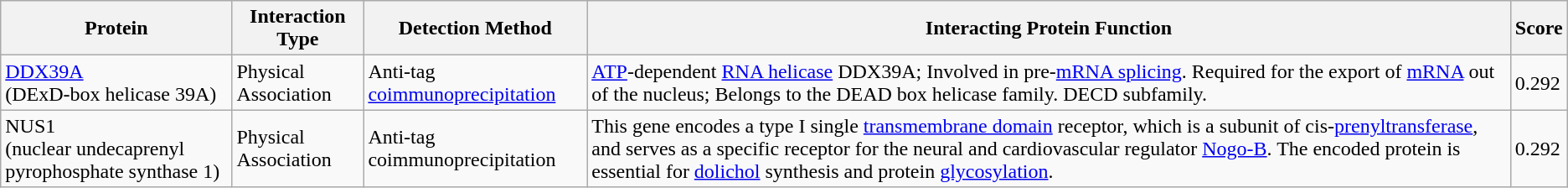<table class="wikitable">
<tr>
<th>Protein</th>
<th>Interaction Type</th>
<th>Detection Method</th>
<th>Interacting Protein Function</th>
<th>Score</th>
</tr>
<tr>
<td><a href='#'>DDX39A</a><br>(DExD-box helicase 39A)</td>
<td>Physical Association</td>
<td>Anti-tag <a href='#'>coimmunoprecipitation</a></td>
<td><a href='#'>ATP</a>-dependent <a href='#'>RNA helicase</a> DDX39A; Involved in pre-<a href='#'>mRNA splicing</a>. Required for the export of <a href='#'>mRNA</a> out of the nucleus; Belongs to the DEAD box helicase family. DECD subfamily.</td>
<td>0.292</td>
</tr>
<tr>
<td>NUS1<br>(nuclear undecaprenyl pyrophosphate synthase 1)</td>
<td>Physical Association</td>
<td>Anti-tag coimmunoprecipitation</td>
<td>This gene encodes a type I single <a href='#'>transmembrane domain</a> receptor, which is a subunit of cis-<a href='#'>prenyltransferase</a>, and serves as a specific receptor for the neural and cardiovascular regulator <a href='#'>Nogo-B</a>. The encoded protein is essential for <a href='#'>dolichol</a> synthesis and protein <a href='#'>glycosylation</a>.</td>
<td>0.292</td>
</tr>
</table>
